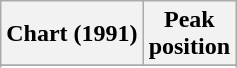<table class="wikitable sortable">
<tr>
<th align="left">Chart (1991)</th>
<th align="center">Peak<br>position</th>
</tr>
<tr>
</tr>
<tr>
</tr>
</table>
